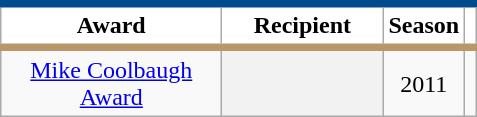<table class="wikitable sortable plainrowheaders" style="text-align:center">
<tr>
<th scope="col" style="background-color:#ffffff; border-top:#004A8D 5px solid; border-bottom:#B9976A 5px solid" width="140px">Award</th>
<th scope="col" style="background-color:#ffffff; border-top:#004A8D 5px solid; border-bottom:#B9976A 5px solid" width="100px">Recipient</th>
<th scope="col" style="background-color:#ffffff; border-top:#004A8D 5px solid; border-bottom:#B9976A 5px solid">Season</th>
<th class="unsortable" scope="col" style="background-color:#ffffff; border-top:#004A8D 5px solid; border-bottom:#B9976A 5px solid"></th>
</tr>
<tr>
<td><a href='#'>Mike Coolbaugh Award</a></td>
<th scope="row" style="text-align:center"></th>
<td>2011</td>
<td></td>
</tr>
</table>
